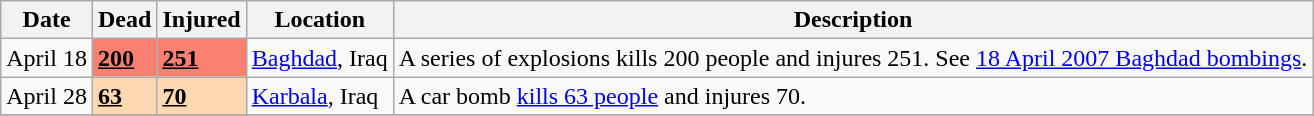<table class="wikitable sortable" id="terrorIncidents2007Apr">
<tr>
<th>Date</th>
<th data-sort-type="number">Dead</th>
<th data-sort-type="number">Injured</th>
<th>Location</th>
<th>Description</th>
</tr>
<tr>
<td>April 18</td>
<td style="background:#FA8072;align="right"><u><strong>200</strong></u></td>
<td style="background:#FA8072;align="right"><u><strong>251</strong></u></td>
<td><a href='#'>Baghdad</a>, Iraq</td>
<td>A series of explosions kills 200 people and injures 251. See <a href='#'>18 April 2007 Baghdad bombings</a>.</td>
</tr>
<tr>
<td>April 28</td>
<td style="background:#FED8B1;align="right"><u><strong>63</strong></u></td>
<td style="background:#FED8B1;align="right"><u><strong>70</strong></u></td>
<td><a href='#'>Karbala</a>, Iraq</td>
<td>A car bomb <a href='#'>kills 63 people</a> and injures 70.</td>
</tr>
<tr>
</tr>
</table>
